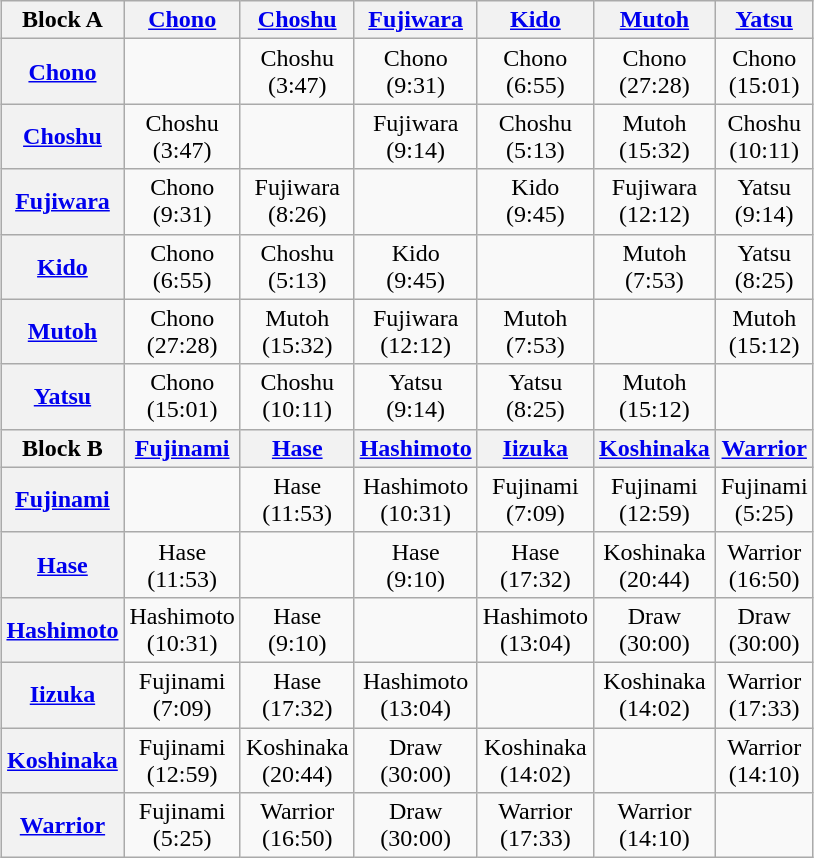<table class="wikitable" style="margin: 1em auto 1em auto">
<tr align="center">
<th>Block A</th>
<th><a href='#'>Chono</a></th>
<th><a href='#'>Choshu</a></th>
<th><a href='#'>Fujiwara</a></th>
<th><a href='#'>Kido</a></th>
<th><a href='#'>Mutoh</a></th>
<th><a href='#'>Yatsu</a></th>
</tr>
<tr align="center">
<th><a href='#'>Chono</a></th>
<td></td>
<td>Choshu<br>(3:47)</td>
<td>Chono<br>(9:31)</td>
<td>Chono<br>(6:55)</td>
<td>Chono<br>(27:28)</td>
<td>Chono<br>(15:01)</td>
</tr>
<tr align="center">
<th><a href='#'>Choshu</a></th>
<td>Choshu<br>(3:47)</td>
<td></td>
<td>Fujiwara<br>(9:14)</td>
<td>Choshu<br>(5:13)</td>
<td>Mutoh<br>(15:32)</td>
<td>Choshu<br>(10:11)</td>
</tr>
<tr align="center">
<th><a href='#'>Fujiwara</a></th>
<td>Chono<br>(9:31)</td>
<td>Fujiwara<br>(8:26)</td>
<td></td>
<td>Kido<br>(9:45)</td>
<td>Fujiwara<br>(12:12)</td>
<td>Yatsu<br>(9:14)</td>
</tr>
<tr align="center">
<th><a href='#'>Kido</a></th>
<td>Chono<br>(6:55)</td>
<td>Choshu<br>(5:13)</td>
<td>Kido<br>(9:45)</td>
<td></td>
<td>Mutoh<br>(7:53)</td>
<td>Yatsu<br>(8:25)</td>
</tr>
<tr align="center">
<th><a href='#'>Mutoh</a></th>
<td>Chono<br>(27:28)</td>
<td>Mutoh<br>(15:32)</td>
<td>Fujiwara<br>(12:12)</td>
<td>Mutoh<br>(7:53)</td>
<td></td>
<td>Mutoh<br>(15:12)</td>
</tr>
<tr align="center">
<th><a href='#'>Yatsu</a></th>
<td>Chono<br>(15:01)</td>
<td>Choshu<br>(10:11)</td>
<td>Yatsu<br>(9:14)</td>
<td>Yatsu<br>(8:25)</td>
<td>Mutoh<br>(15:12)</td>
<td></td>
</tr>
<tr align="center">
<th>Block B</th>
<th><a href='#'>Fujinami</a></th>
<th><a href='#'>Hase</a></th>
<th><a href='#'>Hashimoto</a></th>
<th><a href='#'>Iizuka</a></th>
<th><a href='#'>Koshinaka</a></th>
<th><a href='#'>Warrior</a></th>
</tr>
<tr align="center">
<th><a href='#'>Fujinami</a></th>
<td></td>
<td>Hase<br>(11:53)</td>
<td>Hashimoto<br>(10:31)</td>
<td>Fujinami<br>(7:09)</td>
<td>Fujinami<br>(12:59)</td>
<td>Fujinami<br>(5:25)</td>
</tr>
<tr align="center">
<th><a href='#'>Hase</a></th>
<td>Hase<br>(11:53)</td>
<td></td>
<td>Hase<br>(9:10)</td>
<td>Hase<br>(17:32)</td>
<td>Koshinaka<br>(20:44)</td>
<td>Warrior<br>(16:50)</td>
</tr>
<tr align="center">
<th><a href='#'>Hashimoto</a></th>
<td>Hashimoto<br>(10:31)</td>
<td>Hase<br>(9:10)</td>
<td></td>
<td>Hashimoto<br>(13:04)</td>
<td>Draw<br>(30:00)</td>
<td>Draw<br>(30:00)</td>
</tr>
<tr align="center">
<th><a href='#'>Iizuka</a></th>
<td>Fujinami<br>(7:09)</td>
<td>Hase<br>(17:32)</td>
<td>Hashimoto<br>(13:04)</td>
<td></td>
<td>Koshinaka<br>(14:02)</td>
<td>Warrior<br>(17:33)</td>
</tr>
<tr align="center">
<th><a href='#'>Koshinaka</a></th>
<td>Fujinami<br>(12:59)</td>
<td>Koshinaka<br>(20:44)</td>
<td>Draw<br>(30:00)</td>
<td>Koshinaka<br>(14:02)</td>
<td></td>
<td>Warrior<br>(14:10)</td>
</tr>
<tr align="center">
<th><a href='#'>Warrior</a></th>
<td>Fujinami<br>(5:25)</td>
<td>Warrior<br>(16:50)</td>
<td>Draw<br>(30:00)</td>
<td>Warrior<br>(17:33)</td>
<td>Warrior<br>(14:10)</td>
<td></td>
</tr>
</table>
